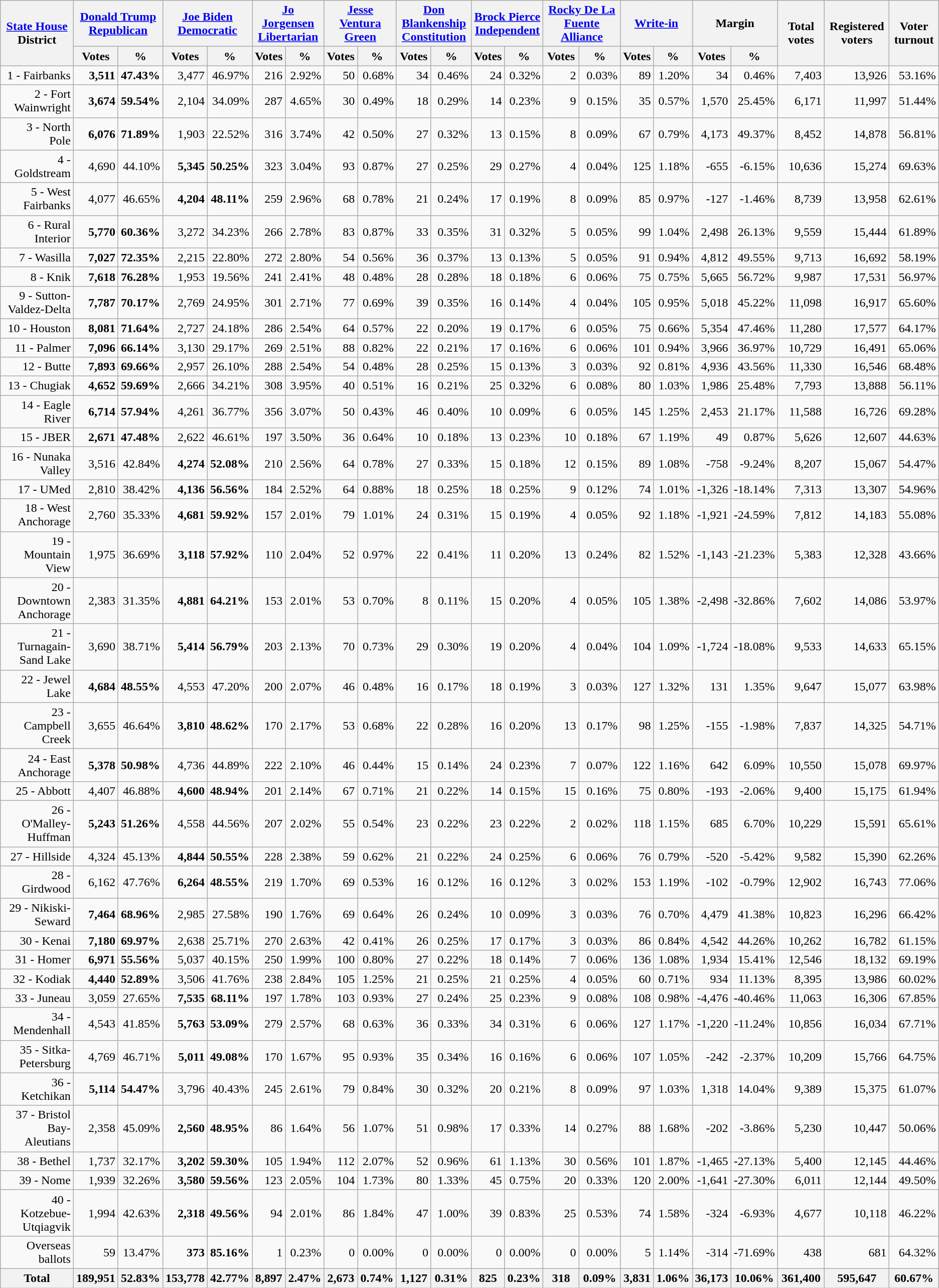<table class="wikitable sortable" style="text-align:right">
<tr>
<th colspan="1" rowspan="2"><a href='#'>State House</a> District</th>
<th colspan="2" style="text-align:center;"><a href='#'>Donald Trump</a><br><a href='#'>Republican</a></th>
<th colspan="2" style="text-align:center;"><a href='#'>Joe Biden</a><br><a href='#'>Democratic</a></th>
<th colspan="2" style="text-align:center;"><a href='#'>Jo Jorgensen</a><br><a href='#'>Libertarian</a></th>
<th colspan="2" style="text-align:center;"><a href='#'>Jesse Ventura</a><br><a href='#'>Green</a></th>
<th colspan="2" style="text-align:center;"><a href='#'>Don Blankenship</a><br><a href='#'>Constitution</a></th>
<th colspan="2" style="text-align:center;"><a href='#'>Brock Pierce</a><br><a href='#'>Independent</a></th>
<th colspan="2" style="text-align:center;"><a href='#'>Rocky De La Fuente</a><br><a href='#'>Alliance</a></th>
<th colspan="2"><a href='#'>Write-in</a></th>
<th colspan="2" style="text-align:center;">Margin</th>
<th rowspan="2">Total votes</th>
<th rowspan="2">Registered voters</th>
<th rowspan="2">Voter turnout</th>
</tr>
<tr>
<th style="text-align:center;" data-sort-type="number">Votes</th>
<th style="text-align:center;" data-sort-type="number">%</th>
<th style="text-align:center;" data-sort-type="number">Votes</th>
<th style="text-align:center;" data-sort-type="number">%</th>
<th style="text-align:center;" data-sort-type="number">Votes</th>
<th style="text-align:center;" data-sort-type="number">%</th>
<th style="text-align:center;" data-sort-type="number">Votes</th>
<th style="text-align:center;" data-sort-type="number">%</th>
<th style="text-align:center;" data-sort-type="number">Votes</th>
<th style="text-align:center;" data-sort-type="number">%</th>
<th style="text-align:center;" data-sort-type="number">Votes</th>
<th style="text-align:center;" data-sort-type="number">%</th>
<th style="text-align:center;" data-sort-type="number">Votes</th>
<th style="text-align:center;" data-sort-type="number">%</th>
<th>Votes</th>
<th>%</th>
<th style="text-align:center;" data-sort-type="number">Votes</th>
<th>%</th>
</tr>
<tr>
<td>1 - Fairbanks</td>
<td><strong>3,511</strong></td>
<td><strong>47.43%</strong></td>
<td>3,477</td>
<td>46.97%</td>
<td>216</td>
<td>2.92%</td>
<td>50</td>
<td>0.68%</td>
<td>34</td>
<td>0.46%</td>
<td>24</td>
<td>0.32%</td>
<td>2</td>
<td>0.03%</td>
<td>89</td>
<td>1.20%</td>
<td>34</td>
<td>0.46%</td>
<td>7,403</td>
<td>13,926</td>
<td>53.16%</td>
</tr>
<tr>
<td>2 - Fort Wainwright</td>
<td><strong>3,674</strong></td>
<td><strong>59.54%</strong></td>
<td>2,104</td>
<td>34.09%</td>
<td>287</td>
<td>4.65%</td>
<td>30</td>
<td>0.49%</td>
<td>18</td>
<td>0.29%</td>
<td>14</td>
<td>0.23%</td>
<td>9</td>
<td>0.15%</td>
<td>35</td>
<td>0.57%</td>
<td>1,570</td>
<td>25.45%</td>
<td>6,171</td>
<td>11,997</td>
<td>51.44%</td>
</tr>
<tr>
<td>3 - North Pole</td>
<td><strong>6,076</strong></td>
<td><strong>71.89%</strong></td>
<td>1,903</td>
<td>22.52%</td>
<td>316</td>
<td>3.74%</td>
<td>42</td>
<td>0.50%</td>
<td>27</td>
<td>0.32%</td>
<td>13</td>
<td>0.15%</td>
<td>8</td>
<td>0.09%</td>
<td>67</td>
<td>0.79%</td>
<td>4,173</td>
<td>49.37%</td>
<td>8,452</td>
<td>14,878</td>
<td>56.81%</td>
</tr>
<tr>
<td>4 - Goldstream</td>
<td>4,690</td>
<td>44.10%</td>
<td><strong>5,345</strong></td>
<td><strong>50.25%</strong></td>
<td>323</td>
<td>3.04%</td>
<td>93</td>
<td>0.87%</td>
<td>27</td>
<td>0.25%</td>
<td>29</td>
<td>0.27%</td>
<td>4</td>
<td>0.04%</td>
<td>125</td>
<td>1.18%</td>
<td>-655</td>
<td>-6.15%</td>
<td>10,636</td>
<td>15,274</td>
<td>69.63%</td>
</tr>
<tr>
<td>5 - West Fairbanks</td>
<td>4,077</td>
<td>46.65%</td>
<td><strong>4,204</strong></td>
<td><strong>48.11%</strong></td>
<td>259</td>
<td>2.96%</td>
<td>68</td>
<td>0.78%</td>
<td>21</td>
<td>0.24%</td>
<td>17</td>
<td>0.19%</td>
<td>8</td>
<td>0.09%</td>
<td>85</td>
<td>0.97%</td>
<td>-127</td>
<td>-1.46%</td>
<td>8,739</td>
<td>13,958</td>
<td>62.61%</td>
</tr>
<tr>
<td>6 - Rural Interior</td>
<td><strong>5,770</strong></td>
<td><strong>60.36%</strong></td>
<td>3,272</td>
<td>34.23%</td>
<td>266</td>
<td>2.78%</td>
<td>83</td>
<td>0.87%</td>
<td>33</td>
<td>0.35%</td>
<td>31</td>
<td>0.32%</td>
<td>5</td>
<td>0.05%</td>
<td>99</td>
<td>1.04%</td>
<td>2,498</td>
<td>26.13%</td>
<td>9,559</td>
<td>15,444</td>
<td>61.89%</td>
</tr>
<tr>
<td>7 - Wasilla</td>
<td><strong>7,027</strong></td>
<td><strong>72.35%</strong></td>
<td>2,215</td>
<td>22.80%</td>
<td>272</td>
<td>2.80%</td>
<td>54</td>
<td>0.56%</td>
<td>36</td>
<td>0.37%</td>
<td>13</td>
<td>0.13%</td>
<td>5</td>
<td>0.05%</td>
<td>91</td>
<td>0.94%</td>
<td>4,812</td>
<td>49.55%</td>
<td>9,713</td>
<td>16,692</td>
<td>58.19%</td>
</tr>
<tr>
<td>8 - Knik</td>
<td><strong>7,618</strong></td>
<td><strong>76.28%</strong></td>
<td>1,953</td>
<td>19.56%</td>
<td>241</td>
<td>2.41%</td>
<td>48</td>
<td>0.48%</td>
<td>28</td>
<td>0.28%</td>
<td>18</td>
<td>0.18%</td>
<td>6</td>
<td>0.06%</td>
<td>75</td>
<td>0.75%</td>
<td>5,665</td>
<td>56.72%</td>
<td>9,987</td>
<td>17,531</td>
<td>56.97%</td>
</tr>
<tr>
<td>9 - Sutton-Valdez-Delta</td>
<td><strong>7,787</strong></td>
<td><strong>70.17%</strong></td>
<td>2,769</td>
<td>24.95%</td>
<td>301</td>
<td>2.71%</td>
<td>77</td>
<td>0.69%</td>
<td>39</td>
<td>0.35%</td>
<td>16</td>
<td>0.14%</td>
<td>4</td>
<td>0.04%</td>
<td>105</td>
<td>0.95%</td>
<td>5,018</td>
<td>45.22%</td>
<td>11,098</td>
<td>16,917</td>
<td>65.60%</td>
</tr>
<tr>
<td>10 - Houston</td>
<td><strong>8,081</strong></td>
<td><strong>71.64%</strong></td>
<td>2,727</td>
<td>24.18%</td>
<td>286</td>
<td>2.54%</td>
<td>64</td>
<td>0.57%</td>
<td>22</td>
<td>0.20%</td>
<td>19</td>
<td>0.17%</td>
<td>6</td>
<td>0.05%</td>
<td>75</td>
<td>0.66%</td>
<td>5,354</td>
<td>47.46%</td>
<td>11,280</td>
<td>17,577</td>
<td>64.17%</td>
</tr>
<tr>
<td>11 - Palmer</td>
<td><strong>7,096</strong></td>
<td><strong>66.14%</strong></td>
<td>3,130</td>
<td>29.17%</td>
<td>269</td>
<td>2.51%</td>
<td>88</td>
<td>0.82%</td>
<td>22</td>
<td>0.21%</td>
<td>17</td>
<td>0.16%</td>
<td>6</td>
<td>0.06%</td>
<td>101</td>
<td>0.94%</td>
<td>3,966</td>
<td>36.97%</td>
<td>10,729</td>
<td>16,491</td>
<td>65.06%</td>
</tr>
<tr>
<td>12 - Butte</td>
<td><strong>7,893</strong></td>
<td><strong>69.66%</strong></td>
<td>2,957</td>
<td>26.10%</td>
<td>288</td>
<td>2.54%</td>
<td>54</td>
<td>0.48%</td>
<td>28</td>
<td>0.25%</td>
<td>15</td>
<td>0.13%</td>
<td>3</td>
<td>0.03%</td>
<td>92</td>
<td>0.81%</td>
<td>4,936</td>
<td>43.56%</td>
<td>11,330</td>
<td>16,546</td>
<td>68.48%</td>
</tr>
<tr>
<td>13 - Chugiak</td>
<td><strong>4,652</strong></td>
<td><strong>59.69%</strong></td>
<td>2,666</td>
<td>34.21%</td>
<td>308</td>
<td>3.95%</td>
<td>40</td>
<td>0.51%</td>
<td>16</td>
<td>0.21%</td>
<td>25</td>
<td>0.32%</td>
<td>6</td>
<td>0.08%</td>
<td>80</td>
<td>1.03%</td>
<td>1,986</td>
<td>25.48%</td>
<td>7,793</td>
<td>13,888</td>
<td>56.11%</td>
</tr>
<tr>
<td>14 - Eagle River</td>
<td><strong>6,714</strong></td>
<td><strong>57.94%</strong></td>
<td>4,261</td>
<td>36.77%</td>
<td>356</td>
<td>3.07%</td>
<td>50</td>
<td>0.43%</td>
<td>46</td>
<td>0.40%</td>
<td>10</td>
<td>0.09%</td>
<td>6</td>
<td>0.05%</td>
<td>145</td>
<td>1.25%</td>
<td>2,453</td>
<td>21.17%</td>
<td>11,588</td>
<td>16,726</td>
<td>69.28%</td>
</tr>
<tr>
<td>15 - JBER</td>
<td><strong>2,671</strong></td>
<td><strong>47.48%</strong></td>
<td>2,622</td>
<td>46.61%</td>
<td>197</td>
<td>3.50%</td>
<td>36</td>
<td>0.64%</td>
<td>10</td>
<td>0.18%</td>
<td>13</td>
<td>0.23%</td>
<td>10</td>
<td>0.18%</td>
<td>67</td>
<td>1.19%</td>
<td>49</td>
<td>0.87%</td>
<td>5,626</td>
<td>12,607</td>
<td>44.63%</td>
</tr>
<tr>
<td>16 - Nunaka Valley</td>
<td>3,516</td>
<td>42.84%</td>
<td><strong>4,274</strong></td>
<td><strong>52.08%</strong></td>
<td>210</td>
<td>2.56%</td>
<td>64</td>
<td>0.78%</td>
<td>27</td>
<td>0.33%</td>
<td>15</td>
<td>0.18%</td>
<td>12</td>
<td>0.15%</td>
<td>89</td>
<td>1.08%</td>
<td>-758</td>
<td>-9.24%</td>
<td>8,207</td>
<td>15,067</td>
<td>54.47%</td>
</tr>
<tr>
<td>17 - UMed</td>
<td>2,810</td>
<td>38.42%</td>
<td><strong>4,136</strong></td>
<td><strong>56.56%</strong></td>
<td>184</td>
<td>2.52%</td>
<td>64</td>
<td>0.88%</td>
<td>18</td>
<td>0.25%</td>
<td>18</td>
<td>0.25%</td>
<td>9</td>
<td>0.12%</td>
<td>74</td>
<td>1.01%</td>
<td>-1,326</td>
<td>-18.14%</td>
<td>7,313</td>
<td>13,307</td>
<td>54.96%</td>
</tr>
<tr>
<td>18 - West Anchorage</td>
<td>2,760</td>
<td>35.33%</td>
<td><strong>4,681</strong></td>
<td><strong>59.92%</strong></td>
<td>157</td>
<td>2.01%</td>
<td>79</td>
<td>1.01%</td>
<td>24</td>
<td>0.31%</td>
<td>15</td>
<td>0.19%</td>
<td>4</td>
<td>0.05%</td>
<td>92</td>
<td>1.18%</td>
<td>-1,921</td>
<td>-24.59%</td>
<td>7,812</td>
<td>14,183</td>
<td>55.08%</td>
</tr>
<tr>
<td>19 - Mountain View</td>
<td>1,975</td>
<td>36.69%</td>
<td><strong>3,118</strong></td>
<td><strong>57.92%</strong></td>
<td>110</td>
<td>2.04%</td>
<td>52</td>
<td>0.97%</td>
<td>22</td>
<td>0.41%</td>
<td>11</td>
<td>0.20%</td>
<td>13</td>
<td>0.24%</td>
<td>82</td>
<td>1.52%</td>
<td>-1,143</td>
<td>-21.23%</td>
<td>5,383</td>
<td>12,328</td>
<td>43.66%</td>
</tr>
<tr>
<td>20 - Downtown Anchorage</td>
<td>2,383</td>
<td>31.35%</td>
<td><strong>4,881</strong></td>
<td><strong>64.21%</strong></td>
<td>153</td>
<td>2.01%</td>
<td>53</td>
<td>0.70%</td>
<td>8</td>
<td>0.11%</td>
<td>15</td>
<td>0.20%</td>
<td>4</td>
<td>0.05%</td>
<td>105</td>
<td>1.38%</td>
<td>-2,498</td>
<td>-32.86%</td>
<td>7,602</td>
<td>14,086</td>
<td>53.97%</td>
</tr>
<tr>
<td>21 - Turnagain-Sand Lake</td>
<td>3,690</td>
<td>38.71%</td>
<td><strong>5,414</strong></td>
<td><strong>56.79%</strong></td>
<td>203</td>
<td>2.13%</td>
<td>70</td>
<td>0.73%</td>
<td>29</td>
<td>0.30%</td>
<td>19</td>
<td>0.20%</td>
<td>4</td>
<td>0.04%</td>
<td>104</td>
<td>1.09%</td>
<td>-1,724</td>
<td>-18.08%</td>
<td>9,533</td>
<td>14,633</td>
<td>65.15%</td>
</tr>
<tr>
<td>22 - Jewel Lake</td>
<td><strong>4,684</strong></td>
<td><strong>48.55%</strong></td>
<td>4,553</td>
<td>47.20%</td>
<td>200</td>
<td>2.07%</td>
<td>46</td>
<td>0.48%</td>
<td>16</td>
<td>0.17%</td>
<td>18</td>
<td>0.19%</td>
<td>3</td>
<td>0.03%</td>
<td>127</td>
<td>1.32%</td>
<td>131</td>
<td>1.35%</td>
<td>9,647</td>
<td>15,077</td>
<td>63.98%</td>
</tr>
<tr>
<td>23 - Campbell Creek</td>
<td>3,655</td>
<td>46.64%</td>
<td><strong>3,810</strong></td>
<td><strong>48.62%</strong></td>
<td>170</td>
<td>2.17%</td>
<td>53</td>
<td>0.68%</td>
<td>22</td>
<td>0.28%</td>
<td>16</td>
<td>0.20%</td>
<td>13</td>
<td>0.17%</td>
<td>98</td>
<td>1.25%</td>
<td>-155</td>
<td>-1.98%</td>
<td>7,837</td>
<td>14,325</td>
<td>54.71%</td>
</tr>
<tr>
<td>24 - East Anchorage</td>
<td><strong>5,378</strong></td>
<td><strong>50.98%</strong></td>
<td>4,736</td>
<td>44.89%</td>
<td>222</td>
<td>2.10%</td>
<td>46</td>
<td>0.44%</td>
<td>15</td>
<td>0.14%</td>
<td>24</td>
<td>0.23%</td>
<td>7</td>
<td>0.07%</td>
<td>122</td>
<td>1.16%</td>
<td>642</td>
<td>6.09%</td>
<td>10,550</td>
<td>15,078</td>
<td>69.97%</td>
</tr>
<tr>
<td>25 - Abbott</td>
<td>4,407</td>
<td>46.88%</td>
<td><strong>4,600</strong></td>
<td><strong>48.94%</strong></td>
<td>201</td>
<td>2.14%</td>
<td>67</td>
<td>0.71%</td>
<td>21</td>
<td>0.22%</td>
<td>14</td>
<td>0.15%</td>
<td>15</td>
<td>0.16%</td>
<td>75</td>
<td>0.80%</td>
<td>-193</td>
<td>-2.06%</td>
<td>9,400</td>
<td>15,175</td>
<td>61.94%</td>
</tr>
<tr>
<td>26 - O'Malley-Huffman</td>
<td><strong>5,243</strong></td>
<td><strong>51.26%</strong></td>
<td>4,558</td>
<td>44.56%</td>
<td>207</td>
<td>2.02%</td>
<td>55</td>
<td>0.54%</td>
<td>23</td>
<td>0.22%</td>
<td>23</td>
<td>0.22%</td>
<td>2</td>
<td>0.02%</td>
<td>118</td>
<td>1.15%</td>
<td>685</td>
<td>6.70%</td>
<td>10,229</td>
<td>15,591</td>
<td>65.61%</td>
</tr>
<tr>
<td>27 - Hillside</td>
<td>4,324</td>
<td>45.13%</td>
<td><strong>4,844</strong></td>
<td><strong>50.55%</strong></td>
<td>228</td>
<td>2.38%</td>
<td>59</td>
<td>0.62%</td>
<td>21</td>
<td>0.22%</td>
<td>24</td>
<td>0.25%</td>
<td>6</td>
<td>0.06%</td>
<td>76</td>
<td>0.79%</td>
<td>-520</td>
<td>-5.42%</td>
<td>9,582</td>
<td>15,390</td>
<td>62.26%</td>
</tr>
<tr>
<td>28 - Girdwood</td>
<td>6,162</td>
<td>47.76%</td>
<td><strong>6,264</strong></td>
<td><strong>48.55%</strong></td>
<td>219</td>
<td>1.70%</td>
<td>69</td>
<td>0.53%</td>
<td>16</td>
<td>0.12%</td>
<td>16</td>
<td>0.12%</td>
<td>3</td>
<td>0.02%</td>
<td>153</td>
<td>1.19%</td>
<td>-102</td>
<td>-0.79%</td>
<td>12,902</td>
<td>16,743</td>
<td>77.06%</td>
</tr>
<tr>
<td>29 - Nikiski-Seward</td>
<td><strong>7,464</strong></td>
<td><strong>68.96%</strong></td>
<td>2,985</td>
<td>27.58%</td>
<td>190</td>
<td>1.76%</td>
<td>69</td>
<td>0.64%</td>
<td>26</td>
<td>0.24%</td>
<td>10</td>
<td>0.09%</td>
<td>3</td>
<td>0.03%</td>
<td>76</td>
<td>0.70%</td>
<td>4,479</td>
<td>41.38%</td>
<td>10,823</td>
<td>16,296</td>
<td>66.42%</td>
</tr>
<tr>
<td>30 - Kenai</td>
<td><strong>7,180</strong></td>
<td><strong>69.97%</strong></td>
<td>2,638</td>
<td>25.71%</td>
<td>270</td>
<td>2.63%</td>
<td>42</td>
<td>0.41%</td>
<td>26</td>
<td>0.25%</td>
<td>17</td>
<td>0.17%</td>
<td>3</td>
<td>0.03%</td>
<td>86</td>
<td>0.84%</td>
<td>4,542</td>
<td>44.26%</td>
<td>10,262</td>
<td>16,782</td>
<td>61.15%</td>
</tr>
<tr>
<td>31 - Homer</td>
<td><strong>6,971</strong></td>
<td><strong>55.56%</strong></td>
<td>5,037</td>
<td>40.15%</td>
<td>250</td>
<td>1.99%</td>
<td>100</td>
<td>0.80%</td>
<td>27</td>
<td>0.22%</td>
<td>18</td>
<td>0.14%</td>
<td>7</td>
<td>0.06%</td>
<td>136</td>
<td>1.08%</td>
<td>1,934</td>
<td>15.41%</td>
<td>12,546</td>
<td>18,132</td>
<td>69.19%</td>
</tr>
<tr>
<td>32 - Kodiak</td>
<td><strong>4,440</strong></td>
<td><strong>52.89%</strong></td>
<td>3,506</td>
<td>41.76%</td>
<td>238</td>
<td>2.84%</td>
<td>105</td>
<td>1.25%</td>
<td>21</td>
<td>0.25%</td>
<td>21</td>
<td>0.25%</td>
<td>4</td>
<td>0.05%</td>
<td>60</td>
<td>0.71%</td>
<td>934</td>
<td>11.13%</td>
<td>8,395</td>
<td>13,986</td>
<td>60.02%</td>
</tr>
<tr>
<td>33 - Juneau</td>
<td>3,059</td>
<td>27.65%</td>
<td><strong>7,535</strong></td>
<td><strong>68.11%</strong></td>
<td>197</td>
<td>1.78%</td>
<td>103</td>
<td>0.93%</td>
<td>27</td>
<td>0.24%</td>
<td>25</td>
<td>0.23%</td>
<td>9</td>
<td>0.08%</td>
<td>108</td>
<td>0.98%</td>
<td>-4,476</td>
<td>-40.46%</td>
<td>11,063</td>
<td>16,306</td>
<td>67.85%</td>
</tr>
<tr>
<td>34 - Mendenhall</td>
<td>4,543</td>
<td>41.85%</td>
<td><strong>5,763</strong></td>
<td><strong>53.09%</strong></td>
<td>279</td>
<td>2.57%</td>
<td>68</td>
<td>0.63%</td>
<td>36</td>
<td>0.33%</td>
<td>34</td>
<td>0.31%</td>
<td>6</td>
<td>0.06%</td>
<td>127</td>
<td>1.17%</td>
<td>-1,220</td>
<td>-11.24%</td>
<td>10,856</td>
<td>16,034</td>
<td>67.71%</td>
</tr>
<tr>
<td>35 - Sitka-Petersburg</td>
<td>4,769</td>
<td>46.71%</td>
<td><strong>5,011</strong></td>
<td><strong>49.08%</strong></td>
<td>170</td>
<td>1.67%</td>
<td>95</td>
<td>0.93%</td>
<td>35</td>
<td>0.34%</td>
<td>16</td>
<td>0.16%</td>
<td>6</td>
<td>0.06%</td>
<td>107</td>
<td>1.05%</td>
<td>-242</td>
<td>-2.37%</td>
<td>10,209</td>
<td>15,766</td>
<td>64.75%</td>
</tr>
<tr>
<td>36 - Ketchikan</td>
<td><strong>5,114</strong></td>
<td><strong>54.47%</strong></td>
<td>3,796</td>
<td>40.43%</td>
<td>245</td>
<td>2.61%</td>
<td>79</td>
<td>0.84%</td>
<td>30</td>
<td>0.32%</td>
<td>20</td>
<td>0.21%</td>
<td>8</td>
<td>0.09%</td>
<td>97</td>
<td>1.03%</td>
<td>1,318</td>
<td>14.04%</td>
<td>9,389</td>
<td>15,375</td>
<td>61.07%</td>
</tr>
<tr>
<td>37 - Bristol Bay-Aleutians</td>
<td>2,358</td>
<td>45.09%</td>
<td><strong>2,560</strong></td>
<td><strong>48.95%</strong></td>
<td>86</td>
<td>1.64%</td>
<td>56</td>
<td>1.07%</td>
<td>51</td>
<td>0.98%</td>
<td>17</td>
<td>0.33%</td>
<td>14</td>
<td>0.27%</td>
<td>88</td>
<td>1.68%</td>
<td>-202</td>
<td>-3.86%</td>
<td>5,230</td>
<td>10,447</td>
<td>50.06%</td>
</tr>
<tr>
<td>38 - Bethel</td>
<td>1,737</td>
<td>32.17%</td>
<td><strong>3,202</strong></td>
<td><strong>59.30%</strong></td>
<td>105</td>
<td>1.94%</td>
<td>112</td>
<td>2.07%</td>
<td>52</td>
<td>0.96%</td>
<td>61</td>
<td>1.13%</td>
<td>30</td>
<td>0.56%</td>
<td>101</td>
<td>1.87%</td>
<td>-1,465</td>
<td>-27.13%</td>
<td>5,400</td>
<td>12,145</td>
<td>44.46%</td>
</tr>
<tr>
<td>39 - Nome</td>
<td>1,939</td>
<td>32.26%</td>
<td><strong>3,580</strong></td>
<td><strong>59.56%</strong></td>
<td>123</td>
<td>2.05%</td>
<td>104</td>
<td>1.73%</td>
<td>80</td>
<td>1.33%</td>
<td>45</td>
<td>0.75%</td>
<td>20</td>
<td>0.33%</td>
<td>120</td>
<td>2.00%</td>
<td>-1,641</td>
<td>-27.30%</td>
<td>6,011</td>
<td>12,144</td>
<td>49.50%</td>
</tr>
<tr>
<td>40 - Kotzebue-Utqiagvik</td>
<td>1,994</td>
<td>42.63%</td>
<td><strong>2,318</strong></td>
<td><strong>49.56%</strong></td>
<td>94</td>
<td>2.01%</td>
<td>86</td>
<td>1.84%</td>
<td>47</td>
<td>1.00%</td>
<td>39</td>
<td>0.83%</td>
<td>25</td>
<td>0.53%</td>
<td>74</td>
<td>1.58%</td>
<td>-324</td>
<td>-6.93%</td>
<td>4,677</td>
<td>10,118</td>
<td>46.22%</td>
</tr>
<tr>
<td>Overseas ballots</td>
<td>59</td>
<td>13.47%</td>
<td><strong>373</strong></td>
<td><strong>85.16%</strong></td>
<td>1</td>
<td>0.23%</td>
<td>0</td>
<td>0.00%</td>
<td>0</td>
<td>0.00%</td>
<td>0</td>
<td>0.00%</td>
<td>0</td>
<td>0.00%</td>
<td>5</td>
<td>1.14%</td>
<td>-314</td>
<td>-71.69%</td>
<td>438</td>
<td>681</td>
<td>64.32%</td>
</tr>
<tr>
<th>Total</th>
<th>189,951</th>
<th>52.83%</th>
<th>153,778</th>
<th>42.77%</th>
<th>8,897</th>
<th>2.47%</th>
<th>2,673</th>
<th>0.74%</th>
<th>1,127</th>
<th>0.31%</th>
<th>825</th>
<th>0.23%</th>
<th>318</th>
<th>0.09%</th>
<th>3,831</th>
<th>1.06%</th>
<th>36,173</th>
<th>10.06%</th>
<th>361,400</th>
<th>595,647</th>
<th>60.67%</th>
</tr>
</table>
